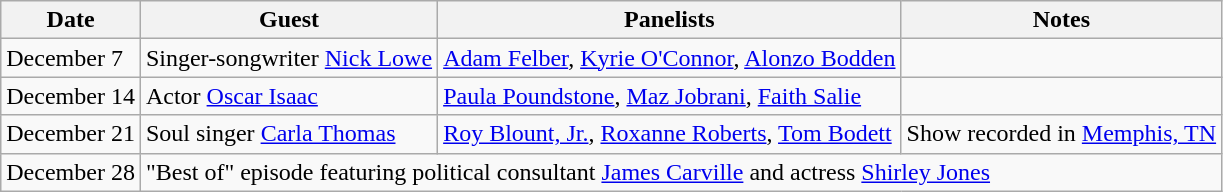<table class="wikitable">
<tr>
<th>Date</th>
<th>Guest</th>
<th>Panelists</th>
<th>Notes</th>
</tr>
<tr>
<td>December 7</td>
<td>Singer-songwriter <a href='#'>Nick Lowe</a></td>
<td><a href='#'>Adam Felber</a>, <a href='#'>Kyrie O'Connor</a>, <a href='#'>Alonzo Bodden</a></td>
<td></td>
</tr>
<tr>
<td>December 14</td>
<td>Actor <a href='#'>Oscar Isaac</a></td>
<td><a href='#'>Paula Poundstone</a>, <a href='#'>Maz Jobrani</a>, <a href='#'>Faith Salie</a></td>
<td></td>
</tr>
<tr>
<td>December 21</td>
<td>Soul singer <a href='#'>Carla Thomas</a></td>
<td><a href='#'>Roy Blount, Jr.</a>, <a href='#'>Roxanne Roberts</a>, <a href='#'>Tom Bodett</a></td>
<td>Show recorded in <a href='#'>Memphis, TN</a></td>
</tr>
<tr>
<td>December 28</td>
<td colspan="3">"Best of" episode featuring political consultant <a href='#'>James Carville</a> and actress <a href='#'>Shirley Jones</a></td>
</tr>
</table>
